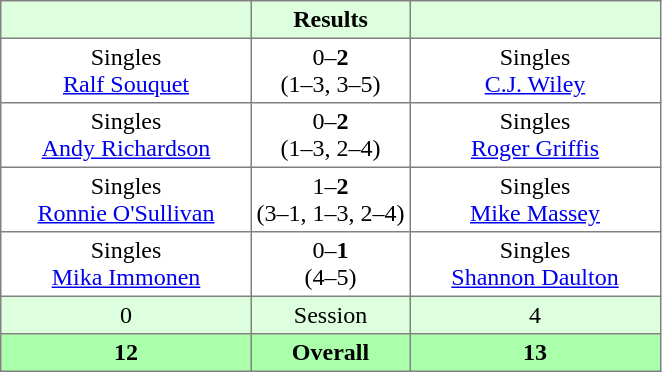<table border="1" cellpadding="3" style="border-collapse: collapse;">
<tr bgcolor="#ddffdd">
<th width="160"></th>
<th>Results</th>
<th width="160"></th>
</tr>
<tr>
<td align="center">Singles<br><a href='#'>Ralf Souquet</a></td>
<td align="center">0–<strong>2</strong><br>(1–3, 3–5)</td>
<td align="center">Singles<br><a href='#'>C.J. Wiley</a></td>
</tr>
<tr>
<td align="center">Singles<br><a href='#'>Andy Richardson</a></td>
<td align="center">0–<strong>2</strong><br>(1–3, 2–4)</td>
<td align="center">Singles<br><a href='#'>Roger Griffis</a></td>
</tr>
<tr>
<td align="center">Singles<br><a href='#'>Ronnie O'Sullivan</a></td>
<td align="center">1–<strong>2</strong><br>(3–1, 1–3, 2–4)</td>
<td align="center">Singles<br><a href='#'>Mike Massey</a></td>
</tr>
<tr>
<td align="center">Singles<br><a href='#'>Mika Immonen</a></td>
<td align="center">0–<strong>1</strong><br>(4–5)</td>
<td align="center">Singles<br><a href='#'>Shannon Daulton</a></td>
</tr>
<tr bgcolor="#ddffdd">
<td align="center">0</td>
<td align="center">Session</td>
<td align="center">4</td>
</tr>
<tr bgcolor="#aaffaa">
<th align="center">12</th>
<th align="center">Overall</th>
<th align="center">13</th>
</tr>
</table>
